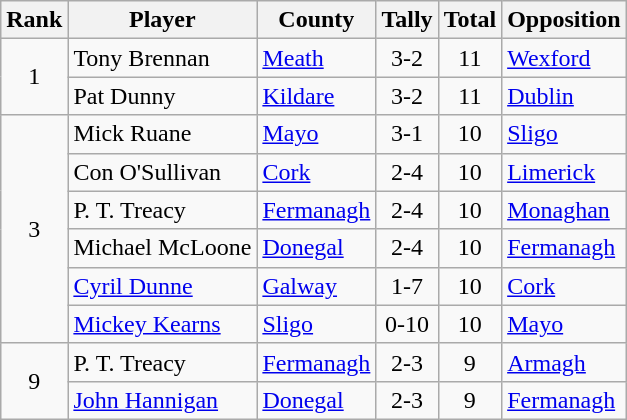<table class="wikitable">
<tr>
<th>Rank</th>
<th>Player</th>
<th>County</th>
<th>Tally</th>
<th>Total</th>
<th>Opposition</th>
</tr>
<tr>
<td rowspan=2 align=center>1</td>
<td>Tony Brennan</td>
<td><a href='#'>Meath</a></td>
<td align=center>3-2</td>
<td align=center>11</td>
<td><a href='#'>Wexford</a></td>
</tr>
<tr>
<td>Pat Dunny</td>
<td><a href='#'>Kildare</a></td>
<td align=center>3-2</td>
<td align=center>11</td>
<td><a href='#'>Dublin</a></td>
</tr>
<tr>
<td rowspan=6 align=center>3</td>
<td>Mick Ruane</td>
<td><a href='#'>Mayo</a></td>
<td align=center>3-1</td>
<td align=center>10</td>
<td><a href='#'>Sligo</a></td>
</tr>
<tr>
<td>Con O'Sullivan</td>
<td><a href='#'>Cork</a></td>
<td align=center>2-4</td>
<td align=center>10</td>
<td><a href='#'>Limerick</a></td>
</tr>
<tr>
<td>P. T. Treacy</td>
<td><a href='#'>Fermanagh</a></td>
<td align=center>2-4</td>
<td align=center>10</td>
<td><a href='#'>Monaghan</a></td>
</tr>
<tr>
<td>Michael McLoone</td>
<td><a href='#'>Donegal</a></td>
<td align=center>2-4</td>
<td align=center>10</td>
<td><a href='#'>Fermanagh</a></td>
</tr>
<tr>
<td><a href='#'>Cyril Dunne</a></td>
<td><a href='#'>Galway</a></td>
<td align=center>1-7</td>
<td align=center>10</td>
<td><a href='#'>Cork</a></td>
</tr>
<tr>
<td><a href='#'>Mickey Kearns</a></td>
<td><a href='#'>Sligo</a></td>
<td align=center>0-10</td>
<td align=center>10</td>
<td><a href='#'>Mayo</a></td>
</tr>
<tr>
<td rowspan=2 align=center>9</td>
<td>P. T. Treacy</td>
<td><a href='#'>Fermanagh</a></td>
<td align=center>2-3</td>
<td align=center>9</td>
<td><a href='#'>Armagh</a></td>
</tr>
<tr>
<td><a href='#'>John Hannigan</a></td>
<td><a href='#'>Donegal</a></td>
<td align=center>2-3</td>
<td align=center>9</td>
<td><a href='#'>Fermanagh</a></td>
</tr>
</table>
